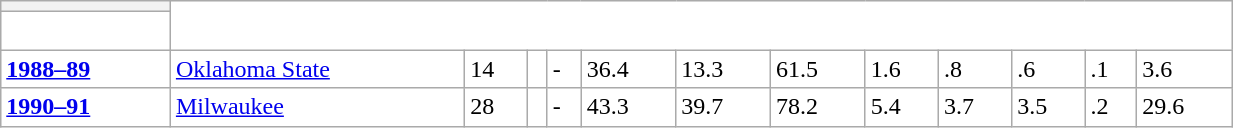<table class="wikitable collapsible" width="65%" style="background:transparent">
<tr>
<th></th>
</tr>
<tr>
<td><br></td>
</tr>
<tr>
<td align="left"><strong><a href='#'>1988–89</a></strong></td>
<td align="left"><a href='#'>Oklahoma State</a></td>
<td>14</td>
<td></td>
<td>-</td>
<td>36.4</td>
<td>13.3</td>
<td>61.5</td>
<td>1.6</td>
<td>.8</td>
<td>.6</td>
<td>.1</td>
<td>3.6</td>
</tr>
<tr>
<td align="left"><strong><a href='#'>1990–91</a></strong></td>
<td align="left"><a href='#'>Milwaukee</a></td>
<td>28</td>
<td></td>
<td>-</td>
<td>43.3</td>
<td>39.7</td>
<td>78.2</td>
<td>5.4</td>
<td>3.7</td>
<td>3.5</td>
<td>.2</td>
<td>29.6<br></td>
</tr>
</table>
